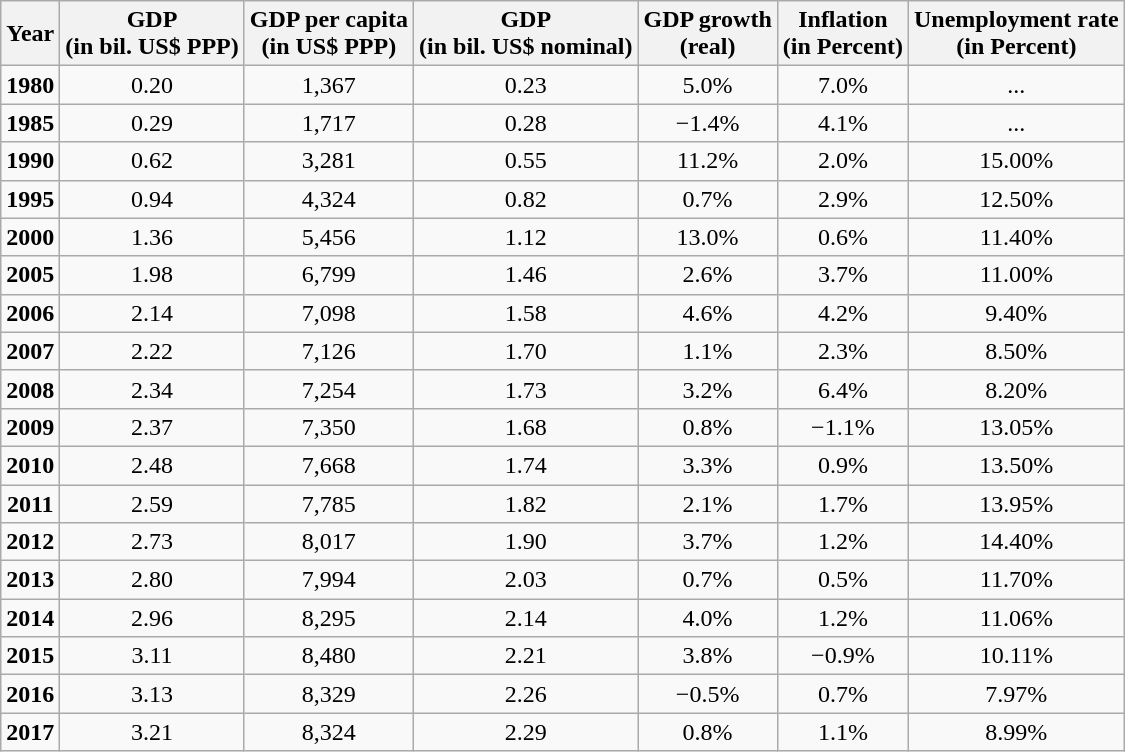<table class="wikitable" style="text-align:center; vertical-align:middle;">
<tr style="font-weight:bold;">
<th>Year</th>
<th>GDP<br>(in bil. US$ PPP)</th>
<th>GDP per capita<br>(in US$ PPP)</th>
<th>GDP<br>(in bil. US$ nominal)</th>
<th>GDP growth<br>(real)</th>
<th>Inflation<br>(in Percent)</th>
<th>Unemployment rate<br>(in Percent)</th>
</tr>
<tr>
<td style="font-weight:bold;">1980</td>
<td>0.20</td>
<td>1,367</td>
<td>0.23</td>
<td>5.0%</td>
<td>7.0%</td>
<td>...</td>
</tr>
<tr>
<td style="font-weight:bold;">1985</td>
<td>0.29</td>
<td>1,717</td>
<td>0.28</td>
<td>−1.4%</td>
<td>4.1%</td>
<td>...</td>
</tr>
<tr>
<td style="font-weight:bold;">1990</td>
<td>0.62</td>
<td>3,281</td>
<td>0.55</td>
<td>11.2%</td>
<td>2.0%</td>
<td>15.00%</td>
</tr>
<tr>
<td style="font-weight:bold;">1995</td>
<td>0.94</td>
<td>4,324</td>
<td>0.82</td>
<td>0.7%</td>
<td>2.9%</td>
<td>12.50%</td>
</tr>
<tr>
<td style="font-weight:bold;">2000</td>
<td>1.36</td>
<td>5,456</td>
<td>1.12</td>
<td>13.0%</td>
<td>0.6%</td>
<td>11.40%</td>
</tr>
<tr>
<td style="font-weight:bold;">2005</td>
<td>1.98</td>
<td>6,799</td>
<td>1.46</td>
<td>2.6%</td>
<td>3.7%</td>
<td>11.00%</td>
</tr>
<tr>
<td style="font-weight:bold;">2006</td>
<td>2.14</td>
<td>7,098</td>
<td>1.58</td>
<td>4.6%</td>
<td>4.2%</td>
<td>9.40%</td>
</tr>
<tr>
<td style="font-weight:bold;">2007</td>
<td>2.22</td>
<td>7,126</td>
<td>1.70</td>
<td>1.1%</td>
<td>2.3%</td>
<td>8.50%</td>
</tr>
<tr>
<td style="font-weight:bold;">2008</td>
<td>2.34</td>
<td>7,254</td>
<td>1.73</td>
<td>3.2%</td>
<td>6.4%</td>
<td>8.20%</td>
</tr>
<tr>
<td style="font-weight:bold;">2009</td>
<td>2.37</td>
<td>7,350</td>
<td>1.68</td>
<td>0.8%</td>
<td>−1.1%</td>
<td>13.05%</td>
</tr>
<tr>
<td style="font-weight:bold;">2010</td>
<td>2.48</td>
<td>7,668</td>
<td>1.74</td>
<td>3.3%</td>
<td>0.9%</td>
<td>13.50%</td>
</tr>
<tr>
<td style="font-weight:bold;">2011</td>
<td>2.59</td>
<td>7,785</td>
<td>1.82</td>
<td>2.1%</td>
<td>1.7%</td>
<td>13.95%</td>
</tr>
<tr>
<td style="font-weight:bold;">2012</td>
<td>2.73</td>
<td>8,017</td>
<td>1.90</td>
<td>3.7%</td>
<td>1.2%</td>
<td>14.40%</td>
</tr>
<tr>
<td style="font-weight:bold;">2013</td>
<td>2.80</td>
<td>7,994</td>
<td>2.03</td>
<td>0.7%</td>
<td>0.5%</td>
<td>11.70%</td>
</tr>
<tr>
<td style="font-weight:bold;">2014</td>
<td>2.96</td>
<td>8,295</td>
<td>2.14</td>
<td>4.0%</td>
<td>1.2%</td>
<td>11.06%</td>
</tr>
<tr>
<td style="font-weight:bold;">2015</td>
<td>3.11</td>
<td>8,480</td>
<td>2.21</td>
<td>3.8%</td>
<td>−0.9%</td>
<td>10.11%</td>
</tr>
<tr>
<td style="font-weight:bold;">2016</td>
<td>3.13</td>
<td>8,329</td>
<td>2.26</td>
<td>−0.5%</td>
<td>0.7%</td>
<td>7.97%</td>
</tr>
<tr>
<td style="font-weight:bold;">2017</td>
<td>3.21</td>
<td>8,324</td>
<td>2.29</td>
<td>0.8%</td>
<td>1.1%</td>
<td>8.99%</td>
</tr>
</table>
